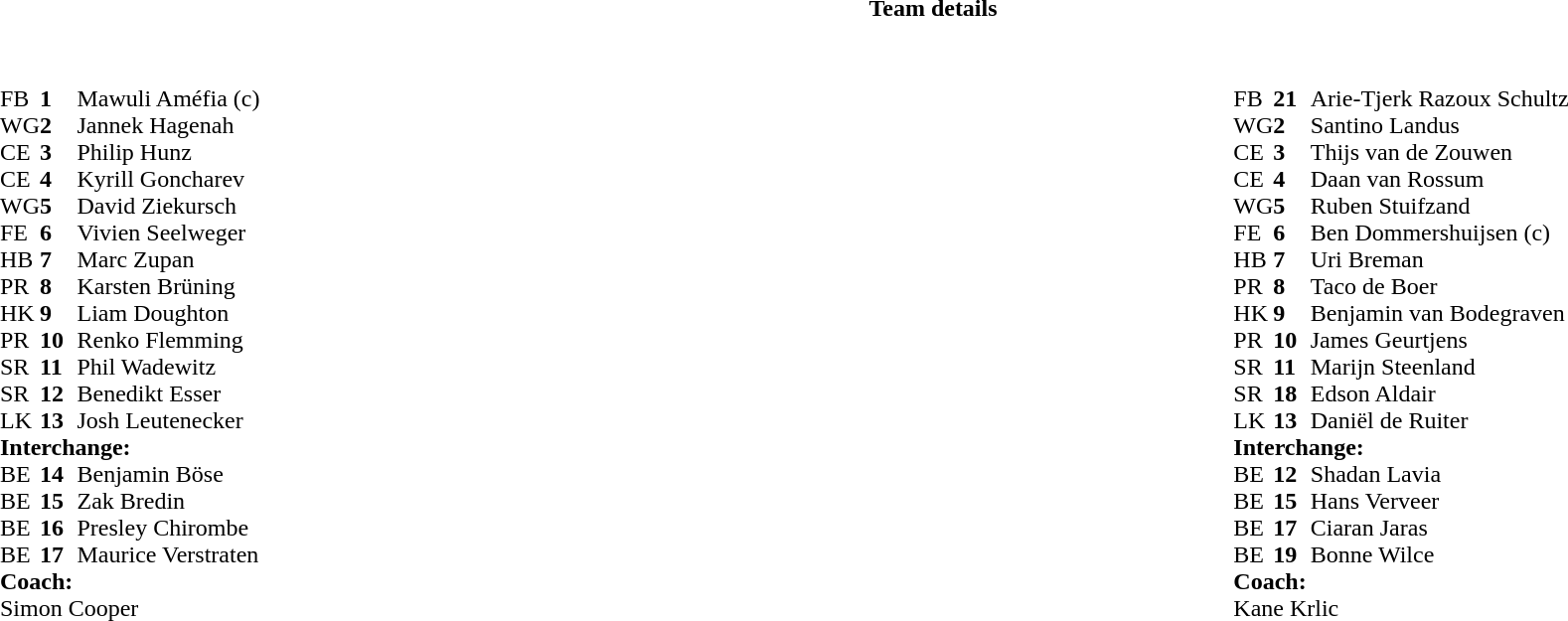<table border="0" width="100%" class="collapsible collapsed">
<tr>
<th>Team details</th>
</tr>
<tr>
<td><br><table width="100%">
<tr>
<td valign="top" width="50%"><br><table style="font-size: 100%" cellspacing="0" cellpadding="0">
<tr>
<th width="25"></th>
<th width="25"></th>
</tr>
<tr>
<td>FB</td>
<td><strong>1</strong></td>
<td>Mawuli Améfia (c)</td>
</tr>
<tr>
<td>WG</td>
<td><strong>2</strong></td>
<td>Jannek Hagenah</td>
</tr>
<tr>
<td>CE</td>
<td><strong>3</strong></td>
<td>Philip Hunz</td>
</tr>
<tr>
<td>CE</td>
<td><strong>4</strong></td>
<td>Kyrill Goncharev</td>
</tr>
<tr>
<td>WG</td>
<td><strong>5</strong></td>
<td>David Ziekursch</td>
</tr>
<tr>
<td>FE</td>
<td><strong>6</strong></td>
<td>Vivien Seelweger</td>
</tr>
<tr>
<td>HB</td>
<td><strong>7</strong></td>
<td>Marc Zupan</td>
</tr>
<tr>
<td>PR</td>
<td><strong>8</strong></td>
<td>Karsten Brüning</td>
</tr>
<tr>
<td>HK</td>
<td><strong>9</strong></td>
<td>Liam Doughton</td>
</tr>
<tr>
<td>PR</td>
<td><strong>10</strong></td>
<td>Renko Flemming</td>
</tr>
<tr>
<td>SR</td>
<td><strong>11</strong></td>
<td>Phil Wadewitz</td>
</tr>
<tr>
<td>SR</td>
<td><strong>12</strong></td>
<td>Benedikt Esser</td>
</tr>
<tr>
<td>LK</td>
<td><strong>13</strong></td>
<td>Josh Leutenecker</td>
</tr>
<tr>
<td colspan=3><strong>Interchange:</strong></td>
</tr>
<tr>
<td>BE</td>
<td><strong>14</strong></td>
<td>Benjamin Böse</td>
</tr>
<tr>
<td>BE</td>
<td><strong>15</strong></td>
<td>Zak Bredin</td>
</tr>
<tr>
<td>BE</td>
<td><strong>16</strong></td>
<td>Presley Chirombe</td>
</tr>
<tr>
<td>BE</td>
<td><strong>17</strong></td>
<td>Maurice Verstraten</td>
</tr>
<tr>
<td colspan=3><strong>Coach:</strong></td>
</tr>
<tr>
<td colspan="4"> Simon Cooper</td>
</tr>
</table>
</td>
<td valign="top" width="50%"><br><table style="font-size: 100%" cellspacing="0" cellpadding="0" align="center">
<tr>
<th width="25"></th>
<th width="25"></th>
</tr>
<tr>
<td>FB</td>
<td><strong>21</strong></td>
<td>Arie-Tjerk Razoux Schultz</td>
</tr>
<tr>
<td>WG</td>
<td><strong>2</strong></td>
<td>Santino Landus</td>
</tr>
<tr>
<td>CE</td>
<td><strong>3</strong></td>
<td>Thijs van de Zouwen</td>
</tr>
<tr>
<td>CE</td>
<td><strong>4</strong></td>
<td>Daan van Rossum</td>
</tr>
<tr>
<td>WG</td>
<td><strong>5</strong></td>
<td>Ruben Stuifzand</td>
</tr>
<tr>
<td>FE</td>
<td><strong>6</strong></td>
<td>Ben Dommershuijsen (c)</td>
</tr>
<tr>
<td>HB</td>
<td><strong>7</strong></td>
<td>Uri Breman</td>
</tr>
<tr>
<td>PR</td>
<td><strong>8</strong></td>
<td>Taco de Boer</td>
</tr>
<tr>
<td>HK</td>
<td><strong>9</strong></td>
<td>Benjamin van Bodegraven</td>
</tr>
<tr>
<td>PR</td>
<td><strong>10</strong></td>
<td>James Geurtjens</td>
</tr>
<tr>
<td>SR</td>
<td><strong>11</strong></td>
<td>Marijn Steenland</td>
</tr>
<tr>
<td>SR</td>
<td><strong>18</strong></td>
<td>Edson Aldair</td>
</tr>
<tr>
<td>LK</td>
<td><strong>13</strong></td>
<td>Daniël de Ruiter</td>
</tr>
<tr>
<td colspan=3><strong>Interchange:</strong></td>
</tr>
<tr>
<td>BE</td>
<td><strong>12</strong></td>
<td>Shadan Lavia</td>
</tr>
<tr>
<td>BE</td>
<td><strong>15</strong></td>
<td>Hans Verveer</td>
</tr>
<tr>
<td>BE</td>
<td><strong>17</strong></td>
<td>Ciaran Jaras</td>
</tr>
<tr>
<td>BE</td>
<td><strong>19</strong></td>
<td>Bonne Wilce</td>
</tr>
<tr>
<td colspan=3><strong>Coach:</strong></td>
</tr>
<tr>
<td colspan="4"> Kane Krlic</td>
</tr>
</table>
</td>
</tr>
</table>
</td>
</tr>
</table>
